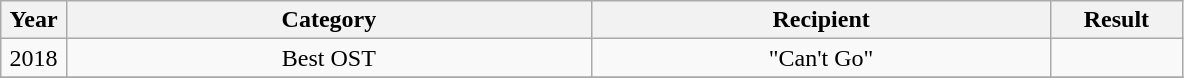<table class="wikitable" style="text-align:center">
<tr>
<th width="5%">Year</th>
<th width="40%">Category</th>
<th width="35%">Recipient</th>
<th width="10%">Result</th>
</tr>
<tr>
<td>2018</td>
<td>Best OST</td>
<td>"Can't Go"</td>
<td></td>
</tr>
<tr>
</tr>
</table>
